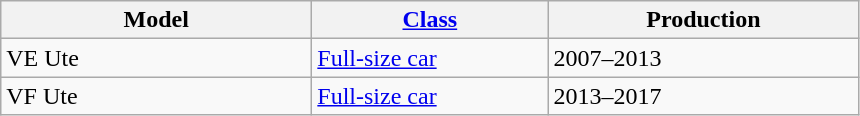<table class="wikitable">
<tr>
<th style="width:200px;">Model</th>
<th style="width:150px;"><a href='#'>Class</a></th>
<th style="width:200px;">Production</th>
</tr>
<tr>
<td valign="top">VE Ute</td>
<td valign="top"><a href='#'>Full-size car</a></td>
<td valign="top">2007–2013</td>
</tr>
<tr>
<td valign="top">VF Ute</td>
<td valign="top"><a href='#'>Full-size car</a></td>
<td valign="top">2013–2017</td>
</tr>
</table>
